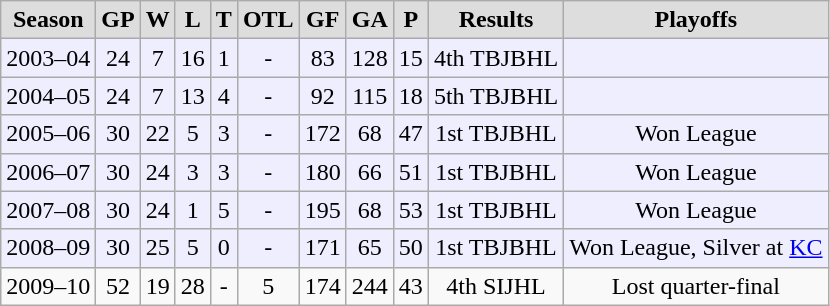<table class="wikitable">
<tr align="center"  bgcolor="#dddddd">
<td><strong>Season</strong></td>
<td><strong>GP</strong></td>
<td><strong>W</strong></td>
<td><strong>L</strong></td>
<td><strong>T</strong></td>
<td><strong>OTL</strong></td>
<td><strong>GF</strong></td>
<td><strong>GA</strong></td>
<td><strong>P</strong></td>
<td><strong>Results</strong></td>
<td><strong>Playoffs</strong></td>
</tr>
<tr align="center" bgcolor="#eeeeff">
<td>2003–04</td>
<td>24</td>
<td>7</td>
<td>16</td>
<td>1</td>
<td>-</td>
<td>83</td>
<td>128</td>
<td>15</td>
<td>4th TBJBHL</td>
<td></td>
</tr>
<tr align="center" bgcolor="#eeeeff">
<td>2004–05</td>
<td>24</td>
<td>7</td>
<td>13</td>
<td>4</td>
<td>-</td>
<td>92</td>
<td>115</td>
<td>18</td>
<td>5th TBJBHL</td>
<td></td>
</tr>
<tr align="center" bgcolor="#eeeeff">
<td>2005–06</td>
<td>30</td>
<td>22</td>
<td>5</td>
<td>3</td>
<td>-</td>
<td>172</td>
<td>68</td>
<td>47</td>
<td>1st TBJBHL</td>
<td>Won League</td>
</tr>
<tr align="center" bgcolor="#eeeeff">
<td>2006–07</td>
<td>30</td>
<td>24</td>
<td>3</td>
<td>3</td>
<td>-</td>
<td>180</td>
<td>66</td>
<td>51</td>
<td>1st TBJBHL</td>
<td>Won League</td>
</tr>
<tr align="center" bgcolor="#eeeeff">
<td>2007–08</td>
<td>30</td>
<td>24</td>
<td>1</td>
<td>5</td>
<td>-</td>
<td>195</td>
<td>68</td>
<td>53</td>
<td>1st TBJBHL</td>
<td>Won League</td>
</tr>
<tr align="center" bgcolor="#eeeeff">
<td>2008–09</td>
<td>30</td>
<td>25</td>
<td>5</td>
<td>0</td>
<td>-</td>
<td>171</td>
<td>65</td>
<td>50</td>
<td>1st TBJBHL</td>
<td>Won League, Silver at <a href='#'>KC</a></td>
</tr>
<tr align="center">
<td>2009–10</td>
<td>52</td>
<td>19</td>
<td>28</td>
<td>-</td>
<td>5</td>
<td>174</td>
<td>244</td>
<td>43</td>
<td>4th SIJHL</td>
<td>Lost quarter-final</td>
</tr>
</table>
